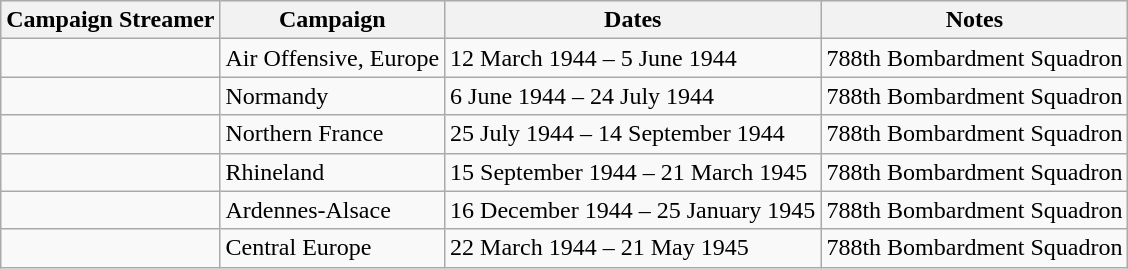<table class="wikitable">
<tr style="background:#efefef;">
<th>Campaign Streamer</th>
<th>Campaign</th>
<th>Dates</th>
<th>Notes</th>
</tr>
<tr>
<td></td>
<td>Air Offensive, Europe</td>
<td>12 March 1944 – 5 June 1944</td>
<td>788th Bombardment Squadron</td>
</tr>
<tr>
<td></td>
<td>Normandy</td>
<td>6 June 1944 – 24 July 1944</td>
<td>788th Bombardment Squadron</td>
</tr>
<tr>
<td></td>
<td>Northern France</td>
<td>25 July 1944 – 14 September 1944</td>
<td>788th Bombardment Squadron</td>
</tr>
<tr>
<td></td>
<td>Rhineland</td>
<td>15 September 1944 – 21 March 1945</td>
<td>788th Bombardment Squadron</td>
</tr>
<tr>
<td></td>
<td>Ardennes-Alsace</td>
<td>16 December 1944 – 25 January 1945</td>
<td>788th Bombardment Squadron</td>
</tr>
<tr>
<td></td>
<td>Central Europe</td>
<td>22 March 1944 – 21 May 1945</td>
<td>788th Bombardment Squadron</td>
</tr>
</table>
